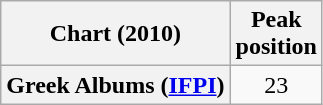<table class="wikitable plainrowheaders" style="text-align:center">
<tr>
<th scope="col">Chart (2010)</th>
<th scope="col">Peak<br>position</th>
</tr>
<tr>
<th scope="row">Greek Albums (<a href='#'>IFPI</a>)</th>
<td>23</td>
</tr>
</table>
